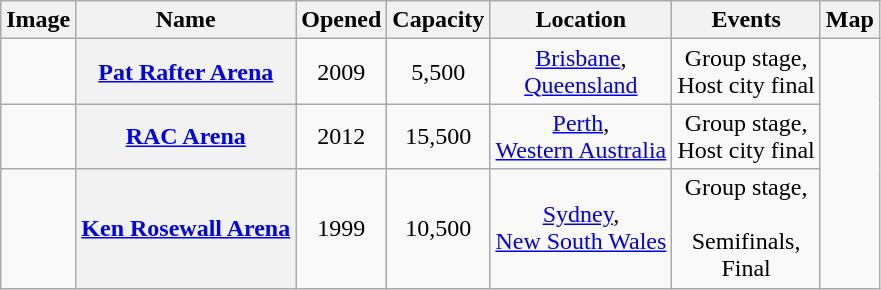<table class="wikitable" style="text-align:center">
<tr>
<th scope="col">Image</th>
<th scope="col">Name</th>
<th scope="col">Opened</th>
<th scope="col">Capacity</th>
<th scope="col">Location</th>
<th scope="col">Events</th>
<th scope="col">Map</th>
</tr>
<tr>
<td></td>
<th scope="row"><a href='#'>Pat Rafter Arena</a></th>
<td style="text-align:center;">2009</td>
<td style="text-align:center;">5,500</td>
<td><a href='#'>Brisbane</a>, <br> <a href='#'>Queensland</a></td>
<td>Group stage, <br> Host city final</td>
<td rowspan=3></td>
</tr>
<tr>
<td></td>
<th scope="row"><a href='#'>RAC Arena</a></th>
<td style="text-align:center;">2012</td>
<td style="text-align:center;">15,500</td>
<td><a href='#'>Perth</a>, <br> <a href='#'>Western Australia</a></td>
<td>Group stage, <br> Host city final</td>
</tr>
<tr>
<td></td>
<th scope="row"><a href='#'>Ken Rosewall Arena</a></th>
<td style="text-align:center;">1999</td>
<td style="text-align:center;">10,500</td>
<td><a href='#'>Sydney</a>, <br> <a href='#'>New South Wales</a></td>
<td>Group stage, <br>  <br> Semifinals, <br> Final</td>
</tr>
</table>
